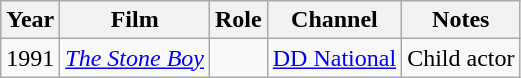<table class="wikitable sortable">
<tr>
<th>Year</th>
<th>Film</th>
<th>Role</th>
<th>Channel</th>
<th>Notes</th>
</tr>
<tr>
<td>1991</td>
<td><em><a href='#'>The Stone Boy</a></em></td>
<td></td>
<td><a href='#'>DD National</a></td>
<td>Child actor</td>
</tr>
</table>
